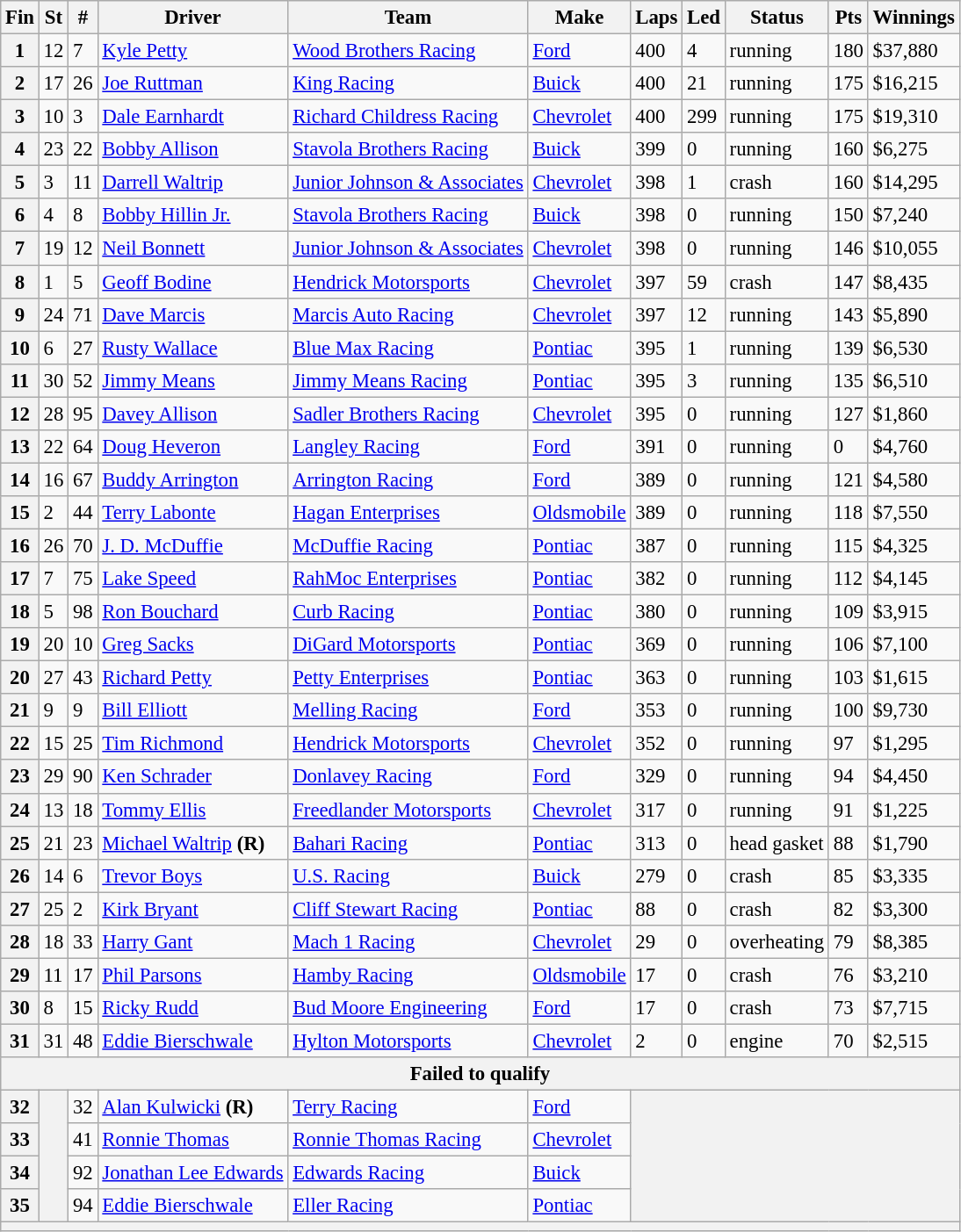<table class="wikitable" style="font-size:95%">
<tr>
<th>Fin</th>
<th>St</th>
<th>#</th>
<th>Driver</th>
<th>Team</th>
<th>Make</th>
<th>Laps</th>
<th>Led</th>
<th>Status</th>
<th>Pts</th>
<th>Winnings</th>
</tr>
<tr>
<th>1</th>
<td>12</td>
<td>7</td>
<td><a href='#'>Kyle Petty</a></td>
<td><a href='#'>Wood Brothers Racing</a></td>
<td><a href='#'>Ford</a></td>
<td>400</td>
<td>4</td>
<td>running</td>
<td>180</td>
<td>$37,880</td>
</tr>
<tr>
<th>2</th>
<td>17</td>
<td>26</td>
<td><a href='#'>Joe Ruttman</a></td>
<td><a href='#'>King Racing</a></td>
<td><a href='#'>Buick</a></td>
<td>400</td>
<td>21</td>
<td>running</td>
<td>175</td>
<td>$16,215</td>
</tr>
<tr>
<th>3</th>
<td>10</td>
<td>3</td>
<td><a href='#'>Dale Earnhardt</a></td>
<td><a href='#'>Richard Childress Racing</a></td>
<td><a href='#'>Chevrolet</a></td>
<td>400</td>
<td>299</td>
<td>running</td>
<td>175</td>
<td>$19,310</td>
</tr>
<tr>
<th>4</th>
<td>23</td>
<td>22</td>
<td><a href='#'>Bobby Allison</a></td>
<td><a href='#'>Stavola Brothers Racing</a></td>
<td><a href='#'>Buick</a></td>
<td>399</td>
<td>0</td>
<td>running</td>
<td>160</td>
<td>$6,275</td>
</tr>
<tr>
<th>5</th>
<td>3</td>
<td>11</td>
<td><a href='#'>Darrell Waltrip</a></td>
<td><a href='#'>Junior Johnson & Associates</a></td>
<td><a href='#'>Chevrolet</a></td>
<td>398</td>
<td>1</td>
<td>crash</td>
<td>160</td>
<td>$14,295</td>
</tr>
<tr>
<th>6</th>
<td>4</td>
<td>8</td>
<td><a href='#'>Bobby Hillin Jr.</a></td>
<td><a href='#'>Stavola Brothers Racing</a></td>
<td><a href='#'>Buick</a></td>
<td>398</td>
<td>0</td>
<td>running</td>
<td>150</td>
<td>$7,240</td>
</tr>
<tr>
<th>7</th>
<td>19</td>
<td>12</td>
<td><a href='#'>Neil Bonnett</a></td>
<td><a href='#'>Junior Johnson & Associates</a></td>
<td><a href='#'>Chevrolet</a></td>
<td>398</td>
<td>0</td>
<td>running</td>
<td>146</td>
<td>$10,055</td>
</tr>
<tr>
<th>8</th>
<td>1</td>
<td>5</td>
<td><a href='#'>Geoff Bodine</a></td>
<td><a href='#'>Hendrick Motorsports</a></td>
<td><a href='#'>Chevrolet</a></td>
<td>397</td>
<td>59</td>
<td>crash</td>
<td>147</td>
<td>$8,435</td>
</tr>
<tr>
<th>9</th>
<td>24</td>
<td>71</td>
<td><a href='#'>Dave Marcis</a></td>
<td><a href='#'>Marcis Auto Racing</a></td>
<td><a href='#'>Chevrolet</a></td>
<td>397</td>
<td>12</td>
<td>running</td>
<td>143</td>
<td>$5,890</td>
</tr>
<tr>
<th>10</th>
<td>6</td>
<td>27</td>
<td><a href='#'>Rusty Wallace</a></td>
<td><a href='#'>Blue Max Racing</a></td>
<td><a href='#'>Pontiac</a></td>
<td>395</td>
<td>1</td>
<td>running</td>
<td>139</td>
<td>$6,530</td>
</tr>
<tr>
<th>11</th>
<td>30</td>
<td>52</td>
<td><a href='#'>Jimmy Means</a></td>
<td><a href='#'>Jimmy Means Racing</a></td>
<td><a href='#'>Pontiac</a></td>
<td>395</td>
<td>3</td>
<td>running</td>
<td>135</td>
<td>$6,510</td>
</tr>
<tr>
<th>12</th>
<td>28</td>
<td>95</td>
<td><a href='#'>Davey Allison</a></td>
<td><a href='#'>Sadler Brothers Racing</a></td>
<td><a href='#'>Chevrolet</a></td>
<td>395</td>
<td>0</td>
<td>running</td>
<td>127</td>
<td>$1,860</td>
</tr>
<tr>
<th>13</th>
<td>22</td>
<td>64</td>
<td><a href='#'>Doug Heveron</a></td>
<td><a href='#'>Langley Racing</a></td>
<td><a href='#'>Ford</a></td>
<td>391</td>
<td>0</td>
<td>running</td>
<td>0</td>
<td>$4,760</td>
</tr>
<tr>
<th>14</th>
<td>16</td>
<td>67</td>
<td><a href='#'>Buddy Arrington</a></td>
<td><a href='#'>Arrington Racing</a></td>
<td><a href='#'>Ford</a></td>
<td>389</td>
<td>0</td>
<td>running</td>
<td>121</td>
<td>$4,580</td>
</tr>
<tr>
<th>15</th>
<td>2</td>
<td>44</td>
<td><a href='#'>Terry Labonte</a></td>
<td><a href='#'>Hagan Enterprises</a></td>
<td><a href='#'>Oldsmobile</a></td>
<td>389</td>
<td>0</td>
<td>running</td>
<td>118</td>
<td>$7,550</td>
</tr>
<tr>
<th>16</th>
<td>26</td>
<td>70</td>
<td><a href='#'>J. D. McDuffie</a></td>
<td><a href='#'>McDuffie Racing</a></td>
<td><a href='#'>Pontiac</a></td>
<td>387</td>
<td>0</td>
<td>running</td>
<td>115</td>
<td>$4,325</td>
</tr>
<tr>
<th>17</th>
<td>7</td>
<td>75</td>
<td><a href='#'>Lake Speed</a></td>
<td><a href='#'>RahMoc Enterprises</a></td>
<td><a href='#'>Pontiac</a></td>
<td>382</td>
<td>0</td>
<td>running</td>
<td>112</td>
<td>$4,145</td>
</tr>
<tr>
<th>18</th>
<td>5</td>
<td>98</td>
<td><a href='#'>Ron Bouchard</a></td>
<td><a href='#'>Curb Racing</a></td>
<td><a href='#'>Pontiac</a></td>
<td>380</td>
<td>0</td>
<td>running</td>
<td>109</td>
<td>$3,915</td>
</tr>
<tr>
<th>19</th>
<td>20</td>
<td>10</td>
<td><a href='#'>Greg Sacks</a></td>
<td><a href='#'>DiGard Motorsports</a></td>
<td><a href='#'>Pontiac</a></td>
<td>369</td>
<td>0</td>
<td>running</td>
<td>106</td>
<td>$7,100</td>
</tr>
<tr>
<th>20</th>
<td>27</td>
<td>43</td>
<td><a href='#'>Richard Petty</a></td>
<td><a href='#'>Petty Enterprises</a></td>
<td><a href='#'>Pontiac</a></td>
<td>363</td>
<td>0</td>
<td>running</td>
<td>103</td>
<td>$1,615</td>
</tr>
<tr>
<th>21</th>
<td>9</td>
<td>9</td>
<td><a href='#'>Bill Elliott</a></td>
<td><a href='#'>Melling Racing</a></td>
<td><a href='#'>Ford</a></td>
<td>353</td>
<td>0</td>
<td>running</td>
<td>100</td>
<td>$9,730</td>
</tr>
<tr>
<th>22</th>
<td>15</td>
<td>25</td>
<td><a href='#'>Tim Richmond</a></td>
<td><a href='#'>Hendrick Motorsports</a></td>
<td><a href='#'>Chevrolet</a></td>
<td>352</td>
<td>0</td>
<td>running</td>
<td>97</td>
<td>$1,295</td>
</tr>
<tr>
<th>23</th>
<td>29</td>
<td>90</td>
<td><a href='#'>Ken Schrader</a></td>
<td><a href='#'>Donlavey Racing</a></td>
<td><a href='#'>Ford</a></td>
<td>329</td>
<td>0</td>
<td>running</td>
<td>94</td>
<td>$4,450</td>
</tr>
<tr>
<th>24</th>
<td>13</td>
<td>18</td>
<td><a href='#'>Tommy Ellis</a></td>
<td><a href='#'>Freedlander Motorsports</a></td>
<td><a href='#'>Chevrolet</a></td>
<td>317</td>
<td>0</td>
<td>running</td>
<td>91</td>
<td>$1,225</td>
</tr>
<tr>
<th>25</th>
<td>21</td>
<td>23</td>
<td><a href='#'>Michael Waltrip</a> <strong>(R)</strong></td>
<td><a href='#'>Bahari Racing</a></td>
<td><a href='#'>Pontiac</a></td>
<td>313</td>
<td>0</td>
<td>head gasket</td>
<td>88</td>
<td>$1,790</td>
</tr>
<tr>
<th>26</th>
<td>14</td>
<td>6</td>
<td><a href='#'>Trevor Boys</a></td>
<td><a href='#'>U.S. Racing</a></td>
<td><a href='#'>Buick</a></td>
<td>279</td>
<td>0</td>
<td>crash</td>
<td>85</td>
<td>$3,335</td>
</tr>
<tr>
<th>27</th>
<td>25</td>
<td>2</td>
<td><a href='#'>Kirk Bryant</a></td>
<td><a href='#'>Cliff Stewart Racing</a></td>
<td><a href='#'>Pontiac</a></td>
<td>88</td>
<td>0</td>
<td>crash</td>
<td>82</td>
<td>$3,300</td>
</tr>
<tr>
<th>28</th>
<td>18</td>
<td>33</td>
<td><a href='#'>Harry Gant</a></td>
<td><a href='#'>Mach 1 Racing</a></td>
<td><a href='#'>Chevrolet</a></td>
<td>29</td>
<td>0</td>
<td>overheating</td>
<td>79</td>
<td>$8,385</td>
</tr>
<tr>
<th>29</th>
<td>11</td>
<td>17</td>
<td><a href='#'>Phil Parsons</a></td>
<td><a href='#'>Hamby Racing</a></td>
<td><a href='#'>Oldsmobile</a></td>
<td>17</td>
<td>0</td>
<td>crash</td>
<td>76</td>
<td>$3,210</td>
</tr>
<tr>
<th>30</th>
<td>8</td>
<td>15</td>
<td><a href='#'>Ricky Rudd</a></td>
<td><a href='#'>Bud Moore Engineering</a></td>
<td><a href='#'>Ford</a></td>
<td>17</td>
<td>0</td>
<td>crash</td>
<td>73</td>
<td>$7,715</td>
</tr>
<tr>
<th>31</th>
<td>31</td>
<td>48</td>
<td><a href='#'>Eddie Bierschwale</a></td>
<td><a href='#'>Hylton Motorsports</a></td>
<td><a href='#'>Chevrolet</a></td>
<td>2</td>
<td>0</td>
<td>engine</td>
<td>70</td>
<td>$2,515</td>
</tr>
<tr>
<th colspan="11">Failed to qualify</th>
</tr>
<tr>
<th>32</th>
<th rowspan="4"></th>
<td>32</td>
<td><a href='#'>Alan Kulwicki</a> <strong>(R)</strong></td>
<td><a href='#'>Terry Racing</a></td>
<td><a href='#'>Ford</a></td>
<th colspan="5" rowspan="4"></th>
</tr>
<tr>
<th>33</th>
<td>41</td>
<td><a href='#'>Ronnie Thomas</a></td>
<td><a href='#'>Ronnie Thomas Racing</a></td>
<td><a href='#'>Chevrolet</a></td>
</tr>
<tr>
<th>34</th>
<td>92</td>
<td><a href='#'>Jonathan Lee Edwards</a></td>
<td><a href='#'>Edwards Racing</a></td>
<td><a href='#'>Buick</a></td>
</tr>
<tr>
<th>35</th>
<td>94</td>
<td><a href='#'>Eddie Bierschwale</a></td>
<td><a href='#'>Eller Racing</a></td>
<td><a href='#'>Pontiac</a></td>
</tr>
<tr>
<th colspan="11"></th>
</tr>
</table>
